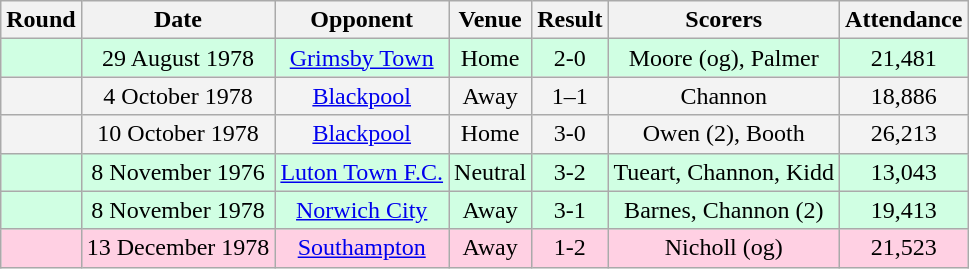<table class="wikitable sortable" style="text-align:center;">
<tr>
<th>Round</th>
<th>Date</th>
<th>Opponent</th>
<th>Venue</th>
<th>Result</th>
<th class=unsortable>Scorers</th>
<th>Attendance</th>
</tr>
<tr style="background-color: #d0ffe3;">
<td></td>
<td>29 August 1978</td>
<td><a href='#'>Grimsby Town</a></td>
<td>Home</td>
<td>2-0</td>
<td>Moore (og), Palmer</td>
<td>21,481</td>
</tr>
<tr style="background-color: #f3f3f3;">
<td></td>
<td>4 October 1978</td>
<td><a href='#'>Blackpool</a></td>
<td>Away</td>
<td>1–1</td>
<td>Channon</td>
<td>18,886</td>
</tr>
<tr style="background-color: #f3f3f3;">
<td></td>
<td>10 October 1978</td>
<td><a href='#'>Blackpool</a></td>
<td>Home</td>
<td>3-0</td>
<td>Owen (2), Booth</td>
<td>26,213</td>
</tr>
<tr style="background-color: #d0ffe3;">
<td></td>
<td>8 November 1976</td>
<td><a href='#'>Luton Town F.C.</a></td>
<td>Neutral</td>
<td>3-2</td>
<td>Tueart, Channon, Kidd</td>
<td>13,043</td>
</tr>
<tr style="background-color: #d0ffe3;">
<td></td>
<td>8 November 1978</td>
<td><a href='#'>Norwich City</a></td>
<td>Away</td>
<td>3-1</td>
<td>Barnes, Channon (2)</td>
<td>19,413</td>
</tr>
<tr style="background-color: #ffd0e3;">
<td></td>
<td>13 December 1978</td>
<td><a href='#'>Southampton</a></td>
<td>Away</td>
<td>1-2</td>
<td>Nicholl (og)</td>
<td>21,523</td>
</tr>
</table>
